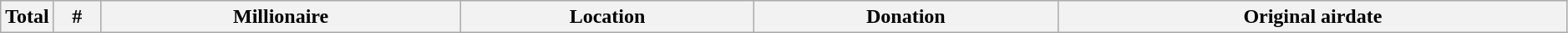<table class="wikitable plainrowheaders" width="99%">
<tr>
<th width="30">Total</th>
<th width="30">#</th>
<th>Millionaire</th>
<th>Location</th>
<th>Donation</th>
<th>Original airdate<br>




</th>
</tr>
</table>
